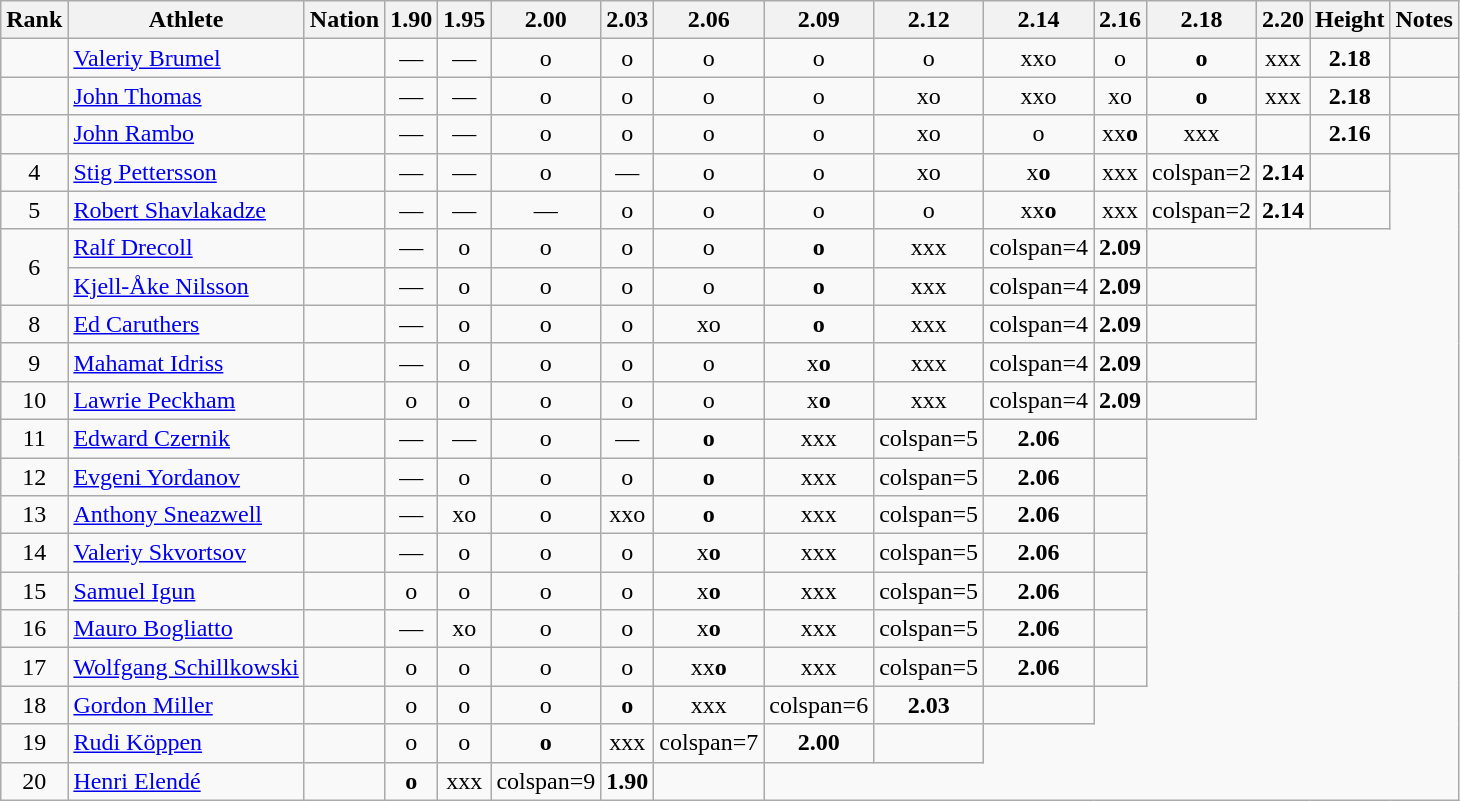<table class="wikitable sortable" style="text-align:center">
<tr>
<th>Rank</th>
<th>Athlete</th>
<th>Nation</th>
<th>1.90</th>
<th>1.95</th>
<th>2.00</th>
<th>2.03</th>
<th>2.06</th>
<th>2.09</th>
<th>2.12</th>
<th>2.14</th>
<th>2.16</th>
<th>2.18</th>
<th>2.20</th>
<th>Height</th>
<th>Notes</th>
</tr>
<tr>
<td></td>
<td align=left><a href='#'>Valeriy Brumel</a></td>
<td align=left></td>
<td>—</td>
<td>—</td>
<td>o</td>
<td>o</td>
<td>o</td>
<td>o</td>
<td>o</td>
<td>xxo</td>
<td>o</td>
<td><strong>o</strong></td>
<td>xxx</td>
<td><strong>2.18</strong></td>
<td></td>
</tr>
<tr>
<td></td>
<td align=left><a href='#'>John Thomas</a></td>
<td align=left></td>
<td>—</td>
<td>—</td>
<td>o</td>
<td>o</td>
<td>o</td>
<td>o</td>
<td>xo</td>
<td>xxo</td>
<td>xo</td>
<td><strong>o</strong></td>
<td>xxx</td>
<td><strong>2.18</strong></td>
<td></td>
</tr>
<tr>
<td></td>
<td align=left><a href='#'>John Rambo</a></td>
<td align=left></td>
<td>—</td>
<td>—</td>
<td>o</td>
<td>o</td>
<td>o</td>
<td>o</td>
<td>xo</td>
<td>o</td>
<td>xx<strong>o</strong></td>
<td>xxx</td>
<td></td>
<td><strong>2.16</strong></td>
<td></td>
</tr>
<tr>
<td>4</td>
<td align=left><a href='#'>Stig Pettersson</a></td>
<td align=left></td>
<td>—</td>
<td>—</td>
<td>o</td>
<td>—</td>
<td>o</td>
<td>o</td>
<td>xo</td>
<td>x<strong>o</strong></td>
<td>xxx</td>
<td>colspan=2 </td>
<td><strong>2.14</strong></td>
<td></td>
</tr>
<tr>
<td>5</td>
<td align=left><a href='#'>Robert Shavlakadze</a></td>
<td align=left></td>
<td>—</td>
<td>—</td>
<td>—</td>
<td>o</td>
<td>o</td>
<td>o</td>
<td>o</td>
<td>xx<strong>o</strong></td>
<td>xxx</td>
<td>colspan=2 </td>
<td><strong>2.14</strong></td>
<td></td>
</tr>
<tr>
<td rowspan=2>6</td>
<td align=left><a href='#'>Ralf Drecoll</a></td>
<td align=left></td>
<td>—</td>
<td>o</td>
<td>o</td>
<td>o</td>
<td>o</td>
<td><strong>o</strong></td>
<td>xxx</td>
<td>colspan=4 </td>
<td><strong>2.09</strong></td>
<td></td>
</tr>
<tr>
<td align=left><a href='#'>Kjell-Åke Nilsson</a></td>
<td align=left></td>
<td>—</td>
<td>o</td>
<td>o</td>
<td>o</td>
<td>o</td>
<td><strong>o</strong></td>
<td>xxx</td>
<td>colspan=4 </td>
<td><strong>2.09</strong></td>
<td></td>
</tr>
<tr>
<td>8</td>
<td align=left><a href='#'>Ed Caruthers</a></td>
<td align=left></td>
<td>—</td>
<td>o</td>
<td>o</td>
<td>o</td>
<td>xo</td>
<td><strong>o</strong></td>
<td>xxx</td>
<td>colspan=4 </td>
<td><strong>2.09</strong></td>
<td></td>
</tr>
<tr>
<td>9</td>
<td align=left><a href='#'>Mahamat Idriss</a></td>
<td align=left></td>
<td>—</td>
<td>o</td>
<td>o</td>
<td>o</td>
<td>o</td>
<td>x<strong>o</strong></td>
<td>xxx</td>
<td>colspan=4 </td>
<td><strong>2.09</strong></td>
<td></td>
</tr>
<tr>
<td>10</td>
<td align=left><a href='#'>Lawrie Peckham</a></td>
<td align=left></td>
<td>o</td>
<td>o</td>
<td>o</td>
<td>o</td>
<td>o</td>
<td>x<strong>o</strong></td>
<td>xxx</td>
<td>colspan=4 </td>
<td><strong>2.09</strong></td>
<td></td>
</tr>
<tr>
<td>11</td>
<td align=left><a href='#'>Edward Czernik</a></td>
<td align=left></td>
<td>—</td>
<td>—</td>
<td>o</td>
<td>—</td>
<td><strong>o</strong></td>
<td>xxx</td>
<td>colspan=5 </td>
<td><strong>2.06</strong></td>
<td></td>
</tr>
<tr>
<td>12</td>
<td align=left><a href='#'>Evgeni Yordanov</a></td>
<td align=left></td>
<td>—</td>
<td>o</td>
<td>o</td>
<td>o</td>
<td><strong>o</strong></td>
<td>xxx</td>
<td>colspan=5 </td>
<td><strong>2.06</strong></td>
<td></td>
</tr>
<tr>
<td>13</td>
<td align=left><a href='#'>Anthony Sneazwell</a></td>
<td align=left></td>
<td>—</td>
<td>xo</td>
<td>o</td>
<td>xxo</td>
<td><strong>o</strong></td>
<td>xxx</td>
<td>colspan=5 </td>
<td><strong>2.06</strong></td>
<td></td>
</tr>
<tr>
<td>14</td>
<td align=left><a href='#'>Valeriy Skvortsov</a></td>
<td align=left></td>
<td>—</td>
<td>o</td>
<td>o</td>
<td>o</td>
<td>x<strong>o</strong></td>
<td>xxx</td>
<td>colspan=5 </td>
<td><strong>2.06</strong></td>
<td></td>
</tr>
<tr>
<td>15</td>
<td align=left><a href='#'>Samuel Igun</a></td>
<td align=left></td>
<td>o</td>
<td>o</td>
<td>o</td>
<td>o</td>
<td>x<strong>o</strong></td>
<td>xxx</td>
<td>colspan=5 </td>
<td><strong>2.06</strong></td>
<td></td>
</tr>
<tr>
<td>16</td>
<td align=left><a href='#'>Mauro Bogliatto</a></td>
<td align=left></td>
<td>—</td>
<td>xo</td>
<td>o</td>
<td>o</td>
<td>x<strong>o</strong></td>
<td>xxx</td>
<td>colspan=5 </td>
<td><strong>2.06</strong></td>
<td></td>
</tr>
<tr>
<td>17</td>
<td align=left><a href='#'>Wolfgang Schillkowski</a></td>
<td align=left></td>
<td>o</td>
<td>o</td>
<td>o</td>
<td>o</td>
<td>xx<strong>o</strong></td>
<td>xxx</td>
<td>colspan=5 </td>
<td><strong>2.06</strong></td>
<td></td>
</tr>
<tr>
<td>18</td>
<td align=left><a href='#'>Gordon Miller</a></td>
<td align=left></td>
<td>o</td>
<td>o</td>
<td>o</td>
<td><strong>o</strong></td>
<td>xxx</td>
<td>colspan=6 </td>
<td><strong>2.03</strong></td>
<td></td>
</tr>
<tr>
<td>19</td>
<td align=left><a href='#'>Rudi Köppen</a></td>
<td align=left></td>
<td>o</td>
<td>o</td>
<td><strong>o</strong></td>
<td>xxx</td>
<td>colspan=7 </td>
<td><strong>2.00</strong></td>
<td></td>
</tr>
<tr>
<td>20</td>
<td align=left><a href='#'>Henri Elendé</a></td>
<td align=left></td>
<td><strong>o</strong></td>
<td>xxx</td>
<td>colspan=9 </td>
<td><strong>1.90</strong></td>
<td></td>
</tr>
</table>
